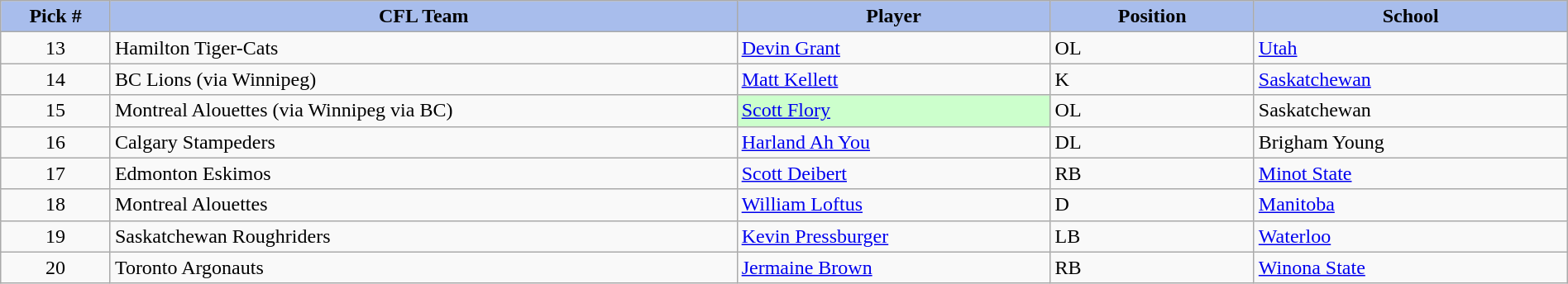<table class="wikitable" style="width: 100%">
<tr>
<th style="background:#a8bdec; width:7%;">Pick #</th>
<th style="width:40%; background:#a8bdec;">CFL Team</th>
<th style="width:20%; background:#a8bdec;">Player</th>
<th style="width:13%; background:#a8bdec;">Position</th>
<th style="width:20%; background:#a8bdec;">School</th>
</tr>
<tr>
<td align=center>13</td>
<td>Hamilton Tiger-Cats</td>
<td><a href='#'>Devin Grant</a></td>
<td>OL</td>
<td><a href='#'>Utah</a></td>
</tr>
<tr>
<td align=center>14</td>
<td>BC Lions (via Winnipeg)</td>
<td><a href='#'>Matt Kellett</a></td>
<td>K</td>
<td><a href='#'>Saskatchewan</a></td>
</tr>
<tr>
<td align=center>15</td>
<td>Montreal Alouettes (via Winnipeg via BC)</td>
<td bgcolor="#CCFFCC"><a href='#'>Scott Flory</a></td>
<td>OL</td>
<td>Saskatchewan</td>
</tr>
<tr>
<td align=center>16</td>
<td>Calgary Stampeders</td>
<td><a href='#'>Harland Ah You</a></td>
<td>DL</td>
<td>Brigham Young</td>
</tr>
<tr>
<td align=center>17</td>
<td>Edmonton Eskimos</td>
<td><a href='#'>Scott Deibert</a></td>
<td>RB</td>
<td><a href='#'>Minot State</a></td>
</tr>
<tr>
<td align=center>18</td>
<td>Montreal Alouettes</td>
<td><a href='#'>William Loftus</a></td>
<td>D</td>
<td><a href='#'>Manitoba</a></td>
</tr>
<tr>
<td align=center>19</td>
<td>Saskatchewan Roughriders</td>
<td><a href='#'>Kevin Pressburger</a></td>
<td>LB</td>
<td><a href='#'>Waterloo</a></td>
</tr>
<tr>
<td align=center>20</td>
<td>Toronto Argonauts</td>
<td><a href='#'>Jermaine Brown</a></td>
<td>RB</td>
<td><a href='#'>Winona State</a></td>
</tr>
</table>
